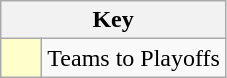<table class="wikitable" style="text-align: center;">
<tr>
<th colspan=2>Key</th>
</tr>
<tr>
<td style="background:#ffffcc; width:20px;"></td>
<td align=left>Teams to Playoffs</td>
</tr>
</table>
